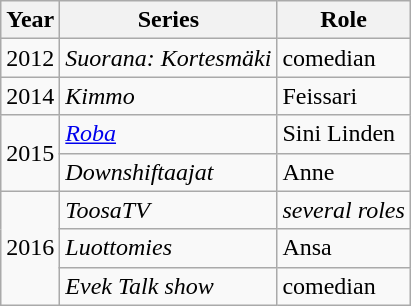<table class="wikitable">
<tr>
<th>Year</th>
<th>Series</th>
<th>Role</th>
</tr>
<tr>
<td>2012</td>
<td><em>Suorana: Kortesmäki</em></td>
<td>comedian</td>
</tr>
<tr>
<td>2014</td>
<td><em>Kimmo</em></td>
<td>Feissari</td>
</tr>
<tr>
<td rowspan="2">2015</td>
<td><em><a href='#'>Roba</a></em></td>
<td>Sini Linden</td>
</tr>
<tr>
<td><em>Downshiftaajat</em></td>
<td>Anne</td>
</tr>
<tr>
<td rowspan="3">2016</td>
<td><em>ToosaTV</em></td>
<td><em>several roles</em></td>
</tr>
<tr>
<td><em>Luottomies</em></td>
<td>Ansa</td>
</tr>
<tr>
<td><em>Evek Talk show</em></td>
<td>comedian</td>
</tr>
</table>
